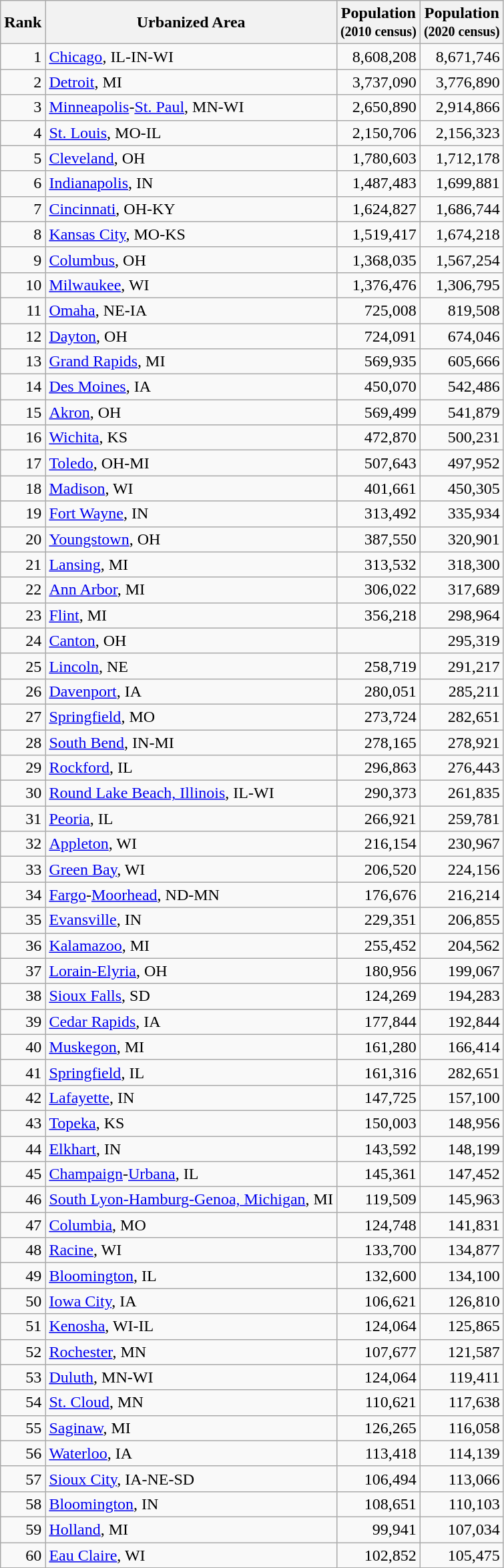<table class="wikitable"  style="text-align:right">
<tr style="text-align:center;">
<th>Rank</th>
<th>Urbanized Area</th>
<th>Population<br><small>(2010 census)</small></th>
<th>Population<br><small>(2020 census)</small></th>
</tr>
<tr>
<td>1</td>
<td align="left"><a href='#'>Chicago</a>, IL-IN-WI</td>
<td>8,608,208</td>
<td>8,671,746</td>
</tr>
<tr>
<td>2</td>
<td align="left"><a href='#'>Detroit</a>, MI</td>
<td>3,737,090</td>
<td>3,776,890</td>
</tr>
<tr>
<td>3</td>
<td align="left"><a href='#'>Minneapolis</a>-<a href='#'>St. Paul</a>, MN-WI</td>
<td>2,650,890</td>
<td>2,914,866</td>
</tr>
<tr>
<td>4</td>
<td align="left"><a href='#'>St. Louis</a>, MO-IL</td>
<td>2,150,706</td>
<td>2,156,323</td>
</tr>
<tr>
<td>5</td>
<td align="left"><a href='#'>Cleveland</a>, OH</td>
<td>1,780,603</td>
<td>1,712,178</td>
</tr>
<tr>
<td>6</td>
<td align="left"><a href='#'>Indianapolis</a>, IN</td>
<td>1,487,483</td>
<td>1,699,881</td>
</tr>
<tr>
<td>7</td>
<td align="left"><a href='#'>Cincinnati</a>, OH-KY</td>
<td>1,624,827</td>
<td>1,686,744</td>
</tr>
<tr>
<td>8</td>
<td align="left"><a href='#'>Kansas City</a>, MO-KS</td>
<td>1,519,417</td>
<td>1,674,218</td>
</tr>
<tr>
<td>9</td>
<td align="left"><a href='#'>Columbus</a>, OH</td>
<td>1,368,035</td>
<td>1,567,254</td>
</tr>
<tr>
<td>10</td>
<td align="left"><a href='#'>Milwaukee</a>, WI</td>
<td>1,376,476</td>
<td>1,306,795</td>
</tr>
<tr>
<td>11</td>
<td align="left"><a href='#'>Omaha</a>, NE-IA</td>
<td>725,008</td>
<td>819,508</td>
</tr>
<tr>
<td>12</td>
<td align="left"><a href='#'>Dayton</a>, OH</td>
<td>724,091</td>
<td>674,046</td>
</tr>
<tr>
<td>13</td>
<td align="left"><a href='#'>Grand Rapids</a>, MI</td>
<td>569,935</td>
<td>605,666</td>
</tr>
<tr>
<td>14</td>
<td align="left"><a href='#'>Des Moines</a>, IA</td>
<td>450,070</td>
<td>542,486</td>
</tr>
<tr>
<td>15</td>
<td align="left"><a href='#'>Akron</a>, OH</td>
<td>569,499</td>
<td>541,879</td>
</tr>
<tr>
<td>16</td>
<td align="left"><a href='#'>Wichita</a>, KS</td>
<td>472,870</td>
<td>500,231</td>
</tr>
<tr>
<td>17</td>
<td align="left"><a href='#'>Toledo</a>, OH-MI</td>
<td>507,643</td>
<td>497,952</td>
</tr>
<tr>
<td>18</td>
<td align="left"><a href='#'>Madison</a>, WI</td>
<td>401,661</td>
<td>450,305</td>
</tr>
<tr>
<td>19</td>
<td align="left"><a href='#'>Fort Wayne</a>, IN</td>
<td>313,492</td>
<td>335,934</td>
</tr>
<tr>
<td>20</td>
<td align="left"><a href='#'>Youngstown</a>, OH</td>
<td>387,550</td>
<td>320,901</td>
</tr>
<tr>
<td>21</td>
<td align="left"><a href='#'>Lansing</a>, MI</td>
<td>313,532</td>
<td>318,300</td>
</tr>
<tr>
<td>22</td>
<td align="left"><a href='#'>Ann Arbor</a>, MI</td>
<td>306,022</td>
<td>317,689</td>
</tr>
<tr>
<td>23</td>
<td align="left"><a href='#'>Flint</a>, MI</td>
<td>356,218</td>
<td>298,964</td>
</tr>
<tr>
<td>24</td>
<td align="left"><a href='#'>Canton</a>, OH</td>
<td></td>
<td>295,319</td>
</tr>
<tr>
<td>25</td>
<td align="left"><a href='#'>Lincoln</a>, NE</td>
<td>258,719</td>
<td>291,217</td>
</tr>
<tr>
<td>26</td>
<td align="left"><a href='#'>Davenport</a>, IA</td>
<td>280,051</td>
<td>285,211</td>
</tr>
<tr>
<td>27</td>
<td align="left"><a href='#'>Springfield</a>, MO</td>
<td>273,724</td>
<td>282,651</td>
</tr>
<tr>
<td>28</td>
<td align="left"><a href='#'>South Bend</a>, IN-MI</td>
<td>278,165</td>
<td>278,921</td>
</tr>
<tr>
<td>29</td>
<td align="left"><a href='#'>Rockford</a>, IL</td>
<td>296,863</td>
<td>276,443</td>
</tr>
<tr>
<td>30</td>
<td align="left"><a href='#'>Round Lake Beach, Illinois</a>, IL-WI</td>
<td>290,373</td>
<td>261,835</td>
</tr>
<tr>
<td>31</td>
<td align="left"><a href='#'>Peoria</a>, IL</td>
<td>266,921</td>
<td>259,781</td>
</tr>
<tr>
<td>32</td>
<td align="left"><a href='#'>Appleton</a>, WI</td>
<td>216,154</td>
<td>230,967</td>
</tr>
<tr>
<td>33</td>
<td align="left"><a href='#'>Green Bay</a>, WI</td>
<td>206,520</td>
<td>224,156</td>
</tr>
<tr>
<td>34</td>
<td align="left"><a href='#'>Fargo</a>-<a href='#'>Moorhead</a>, ND-MN</td>
<td>176,676</td>
<td>216,214</td>
</tr>
<tr>
<td>35</td>
<td align="left"><a href='#'>Evansville</a>, IN</td>
<td>229,351</td>
<td>206,855</td>
</tr>
<tr>
<td>36</td>
<td align="left"><a href='#'>Kalamazoo</a>, MI</td>
<td>255,452</td>
<td>204,562</td>
</tr>
<tr>
<td>37</td>
<td align="left"><a href='#'>Lorain-Elyria</a>, OH</td>
<td>180,956</td>
<td>199,067</td>
</tr>
<tr>
<td>38</td>
<td align="left"><a href='#'>Sioux Falls</a>, SD</td>
<td>124,269</td>
<td>194,283</td>
</tr>
<tr>
<td>39</td>
<td align="left"><a href='#'>Cedar Rapids</a>, IA</td>
<td>177,844</td>
<td>192,844</td>
</tr>
<tr>
<td>40</td>
<td align="left"><a href='#'>Muskegon</a>, MI</td>
<td>161,280</td>
<td>166,414</td>
</tr>
<tr>
<td>41</td>
<td align="left"><a href='#'>Springfield</a>, IL</td>
<td>161,316</td>
<td>282,651</td>
</tr>
<tr>
<td>42</td>
<td align="left"><a href='#'>Lafayette</a>, IN</td>
<td>147,725</td>
<td>157,100</td>
</tr>
<tr>
<td>43</td>
<td align="left"><a href='#'>Topeka</a>, KS</td>
<td>150,003</td>
<td>148,956</td>
</tr>
<tr>
<td>44</td>
<td align="left"><a href='#'>Elkhart</a>, IN</td>
<td>143,592</td>
<td>148,199</td>
</tr>
<tr>
<td>45</td>
<td align="left"><a href='#'>Champaign</a>-<a href='#'>Urbana</a>, IL</td>
<td>145,361</td>
<td>147,452</td>
</tr>
<tr>
<td>46</td>
<td align="left"><a href='#'>South Lyon-Hamburg-Genoa, Michigan</a>, MI</td>
<td>119,509</td>
<td>145,963</td>
</tr>
<tr>
<td>47</td>
<td align="left"><a href='#'>Columbia</a>, MO</td>
<td>124,748</td>
<td>141,831</td>
</tr>
<tr>
<td>48</td>
<td align="left"><a href='#'>Racine</a>, WI</td>
<td>133,700</td>
<td>134,877</td>
</tr>
<tr>
<td>49</td>
<td align="left"><a href='#'>Bloomington</a>, IL</td>
<td>132,600</td>
<td>134,100</td>
</tr>
<tr>
<td>50</td>
<td align="left"><a href='#'>Iowa City</a>, IA</td>
<td>106,621</td>
<td>126,810</td>
</tr>
<tr>
<td>51</td>
<td align="left"><a href='#'>Kenosha</a>, WI-IL</td>
<td>124,064</td>
<td>125,865</td>
</tr>
<tr>
<td>52</td>
<td align="left"><a href='#'>Rochester</a>, MN</td>
<td>107,677</td>
<td>121,587</td>
</tr>
<tr>
<td>53</td>
<td align="left"><a href='#'>Duluth</a>, MN-WI</td>
<td>124,064</td>
<td>119,411</td>
</tr>
<tr>
<td>54</td>
<td align="left"><a href='#'>St. Cloud</a>, MN</td>
<td>110,621</td>
<td>117,638</td>
</tr>
<tr>
<td>55</td>
<td align="left"><a href='#'>Saginaw</a>, MI</td>
<td>126,265</td>
<td>116,058</td>
</tr>
<tr>
<td>56</td>
<td align="left"><a href='#'>Waterloo</a>, IA</td>
<td>113,418</td>
<td>114,139</td>
</tr>
<tr>
<td>57</td>
<td align="left"><a href='#'>Sioux City</a>, IA-NE-SD</td>
<td>106,494</td>
<td>113,066</td>
</tr>
<tr>
<td>58</td>
<td align="left"><a href='#'>Bloomington</a>, IN</td>
<td>108,651</td>
<td>110,103</td>
</tr>
<tr>
<td>59</td>
<td align="left"><a href='#'>Holland</a>, MI</td>
<td>99,941</td>
<td>107,034</td>
</tr>
<tr>
<td>60</td>
<td align="left"><a href='#'>Eau Claire</a>, WI</td>
<td>102,852</td>
<td>105,475</td>
</tr>
</table>
